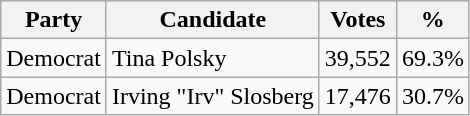<table class="wikitable">
<tr>
<th>Party</th>
<th>Candidate</th>
<th>Votes</th>
<th>%</th>
</tr>
<tr>
<td>Democrat</td>
<td>Tina Polsky</td>
<td>39,552</td>
<td>69.3%</td>
</tr>
<tr>
<td>Democrat</td>
<td>Irving "Irv" Slosberg</td>
<td>17,476</td>
<td>30.7%</td>
</tr>
</table>
